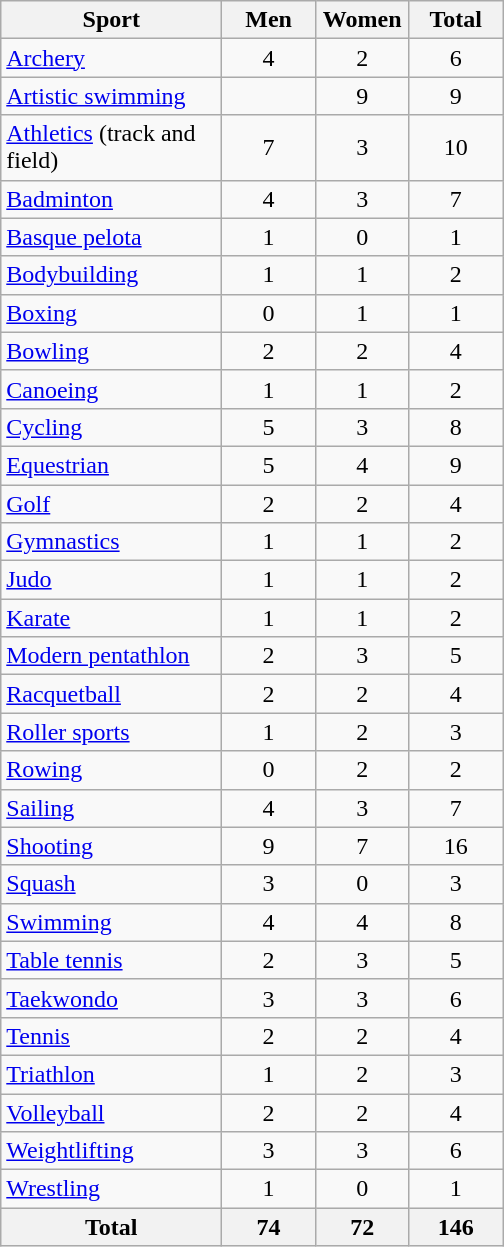<table class="wikitable sortable" style="text-align:center;">
<tr>
<th width=140>Sport</th>
<th width=55>Men</th>
<th width=55>Women</th>
<th width=55>Total</th>
</tr>
<tr>
<td align=left><a href='#'>Archery</a></td>
<td>4</td>
<td>2</td>
<td>6</td>
</tr>
<tr>
<td align=left><a href='#'>Artistic swimming</a></td>
<td></td>
<td>9</td>
<td>9</td>
</tr>
<tr>
<td align=left><a href='#'>Athletics</a> (track and field)</td>
<td>7</td>
<td>3</td>
<td>10</td>
</tr>
<tr>
<td align=left><a href='#'>Badminton</a></td>
<td>4</td>
<td>3</td>
<td>7</td>
</tr>
<tr>
<td align=left><a href='#'>Basque pelota</a></td>
<td>1</td>
<td>0</td>
<td>1</td>
</tr>
<tr>
<td align=left><a href='#'>Bodybuilding</a></td>
<td>1</td>
<td>1</td>
<td>2</td>
</tr>
<tr>
<td align=left><a href='#'>Boxing</a></td>
<td>0</td>
<td>1</td>
<td>1</td>
</tr>
<tr>
<td align=left><a href='#'>Bowling</a></td>
<td>2</td>
<td>2</td>
<td>4</td>
</tr>
<tr>
<td align=left><a href='#'>Canoeing</a></td>
<td>1</td>
<td>1</td>
<td>2</td>
</tr>
<tr>
<td align=left><a href='#'>Cycling</a></td>
<td>5</td>
<td>3</td>
<td>8</td>
</tr>
<tr>
<td align=left><a href='#'>Equestrian</a></td>
<td>5</td>
<td>4</td>
<td>9</td>
</tr>
<tr>
<td align=left><a href='#'>Golf</a></td>
<td>2</td>
<td>2</td>
<td>4</td>
</tr>
<tr>
<td align=left><a href='#'>Gymnastics</a></td>
<td>1</td>
<td>1</td>
<td>2</td>
</tr>
<tr>
<td align=left><a href='#'>Judo</a></td>
<td>1</td>
<td>1</td>
<td>2</td>
</tr>
<tr>
<td align=left><a href='#'>Karate</a></td>
<td>1</td>
<td>1</td>
<td>2</td>
</tr>
<tr>
<td align=left><a href='#'>Modern pentathlon</a></td>
<td>2</td>
<td>3</td>
<td>5</td>
</tr>
<tr>
<td align=left><a href='#'>Racquetball</a></td>
<td>2</td>
<td>2</td>
<td>4</td>
</tr>
<tr>
<td align=left><a href='#'>Roller sports</a></td>
<td>1</td>
<td>2</td>
<td>3</td>
</tr>
<tr>
<td align=left><a href='#'>Rowing</a></td>
<td>0</td>
<td>2</td>
<td>2</td>
</tr>
<tr>
<td align=left><a href='#'>Sailing</a></td>
<td>4</td>
<td>3</td>
<td>7</td>
</tr>
<tr>
<td align=left><a href='#'>Shooting</a></td>
<td>9</td>
<td>7</td>
<td>16</td>
</tr>
<tr>
<td align=left><a href='#'>Squash</a></td>
<td>3</td>
<td>0</td>
<td>3</td>
</tr>
<tr>
<td align=left><a href='#'>Swimming</a></td>
<td>4</td>
<td>4</td>
<td>8</td>
</tr>
<tr>
<td align=left><a href='#'>Table tennis</a></td>
<td>2</td>
<td>3</td>
<td>5</td>
</tr>
<tr>
<td align=left><a href='#'>Taekwondo</a></td>
<td>3</td>
<td>3</td>
<td>6</td>
</tr>
<tr>
<td align=left><a href='#'>Tennis</a></td>
<td>2</td>
<td>2</td>
<td>4</td>
</tr>
<tr>
<td align=left><a href='#'>Triathlon</a></td>
<td>1</td>
<td>2</td>
<td>3</td>
</tr>
<tr>
<td align=left><a href='#'>Volleyball</a></td>
<td>2</td>
<td>2</td>
<td>4</td>
</tr>
<tr>
<td align=left><a href='#'>Weightlifting</a></td>
<td>3</td>
<td>3</td>
<td>6</td>
</tr>
<tr>
<td align=left><a href='#'>Wrestling</a></td>
<td>1</td>
<td>0</td>
<td>1</td>
</tr>
<tr>
<th>Total</th>
<th>74</th>
<th>72</th>
<th>146</th>
</tr>
</table>
